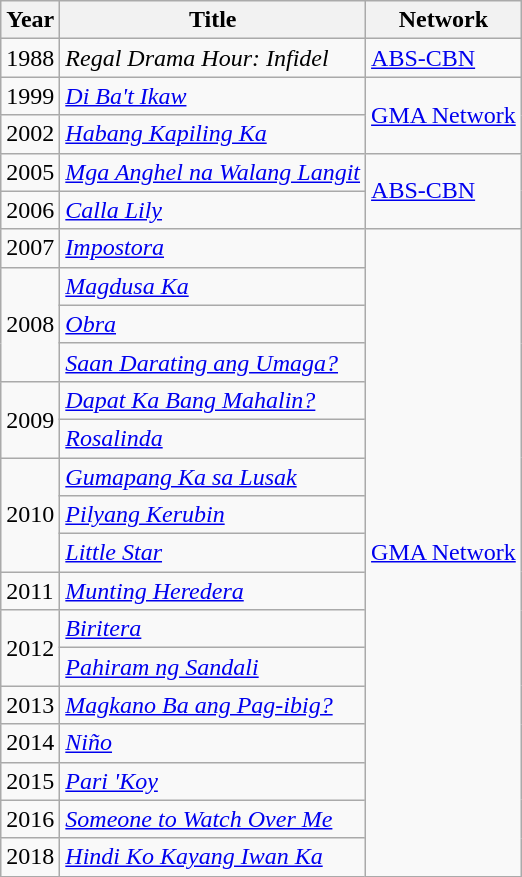<table class="wikitable sortable">
<tr>
<th>Year</th>
<th>Title</th>
<th>Network</th>
</tr>
<tr>
<td>1988</td>
<td><em>Regal Drama Hour: Infidel</em></td>
<td><a href='#'>ABS-CBN</a></td>
</tr>
<tr>
<td>1999</td>
<td><em><a href='#'>Di Ba't Ikaw</a></em></td>
<td rowspan="2"><a href='#'>GMA Network</a></td>
</tr>
<tr>
<td>2002</td>
<td><em><a href='#'>Habang Kapiling Ka</a></em></td>
</tr>
<tr>
<td>2005</td>
<td><em><a href='#'>Mga Anghel na Walang Langit</a></em></td>
<td rowspan="2"><a href='#'>ABS-CBN</a></td>
</tr>
<tr>
<td>2006</td>
<td><em><a href='#'>Calla Lily</a></em></td>
</tr>
<tr>
<td>2007</td>
<td><em><a href='#'>Impostora</a></em></td>
<td rowspan="17"><a href='#'>GMA Network</a></td>
</tr>
<tr>
<td rowspan=3>2008</td>
<td><em><a href='#'>Magdusa Ka</a></em></td>
</tr>
<tr>
<td><em><a href='#'>Obra</a></em></td>
</tr>
<tr>
<td><em><a href='#'>Saan Darating ang Umaga?</a></em></td>
</tr>
<tr>
<td rowspan=2>2009</td>
<td><em><a href='#'>Dapat Ka Bang Mahalin?</a></em></td>
</tr>
<tr>
<td><em><a href='#'>Rosalinda</a></em></td>
</tr>
<tr>
<td rowspan="3">2010</td>
<td><em><a href='#'>Gumapang Ka sa Lusak</a></em></td>
</tr>
<tr>
<td><em><a href='#'>Pilyang Kerubin</a></em></td>
</tr>
<tr>
<td><em><a href='#'>Little Star</a></em></td>
</tr>
<tr>
<td>2011</td>
<td><em><a href='#'>Munting Heredera</a></em></td>
</tr>
<tr>
<td rowspan=2>2012</td>
<td><em><a href='#'>Biritera</a></em></td>
</tr>
<tr>
<td><em><a href='#'>Pahiram ng Sandali</a></em></td>
</tr>
<tr>
<td>2013</td>
<td><em><a href='#'>Magkano Ba ang Pag-ibig?</a></em></td>
</tr>
<tr>
<td>2014</td>
<td><em><a href='#'>Niño</a></em></td>
</tr>
<tr>
<td>2015</td>
<td><em><a href='#'>Pari 'Koy</a></em></td>
</tr>
<tr>
<td>2016</td>
<td><em><a href='#'>Someone to Watch Over Me</a></em></td>
</tr>
<tr>
<td>2018</td>
<td><em><a href='#'>Hindi Ko Kayang Iwan Ka</a></em></td>
</tr>
</table>
